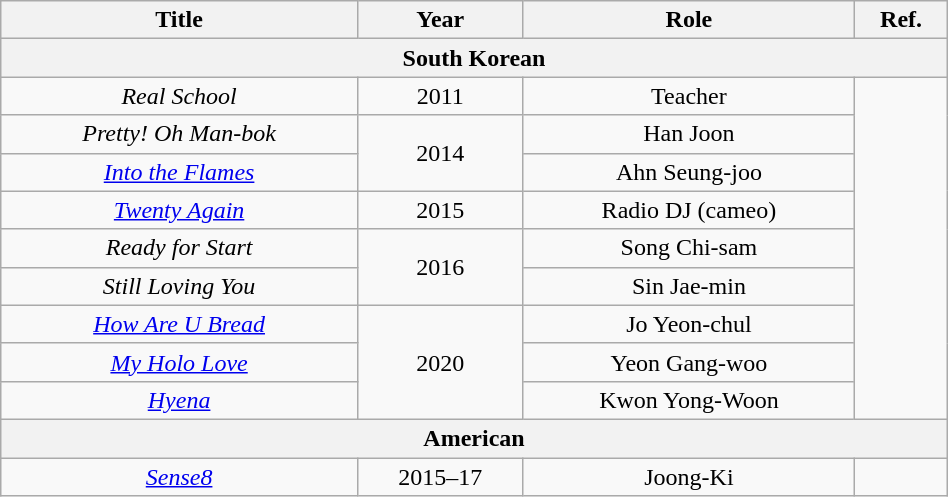<table class="wikitable plainrowheaders" style="text-align:center; width:50%">
<tr>
<th>Title</th>
<th>Year</th>
<th>Role</th>
<th>Ref.</th>
</tr>
<tr>
<th colspan="5">South Korean</th>
</tr>
<tr>
<td><em>Real School</em></td>
<td>2011</td>
<td>Teacher</td>
<td rowspan="9"></td>
</tr>
<tr>
<td><em>Pretty! Oh Man-bok</em></td>
<td rowspan="2">2014</td>
<td>Han Joon</td>
</tr>
<tr>
<td><em><a href='#'>Into the Flames</a></em></td>
<td>Ahn Seung-joo</td>
</tr>
<tr>
<td><em><a href='#'>Twenty Again</a></em></td>
<td>2015</td>
<td>Radio DJ (cameo)</td>
</tr>
<tr>
<td><em>Ready for Start</em></td>
<td rowspan="2">2016</td>
<td>Song Chi-sam</td>
</tr>
<tr>
<td><em>Still Loving You</em></td>
<td>Sin Jae-min</td>
</tr>
<tr>
<td><em><a href='#'>How Are U Bread</a></em></td>
<td rowspan="3">2020</td>
<td>Jo Yeon-chul</td>
</tr>
<tr>
<td><em><a href='#'>My Holo Love</a></em></td>
<td>Yeon Gang-woo</td>
</tr>
<tr>
<td><em><a href='#'>Hyena</a></em></td>
<td>Kwon Yong-Woon</td>
</tr>
<tr>
<th colspan="5">American</th>
</tr>
<tr>
<td><em><a href='#'>Sense8</a></em></td>
<td>2015–17</td>
<td>Joong-Ki</td>
<td></td>
</tr>
</table>
